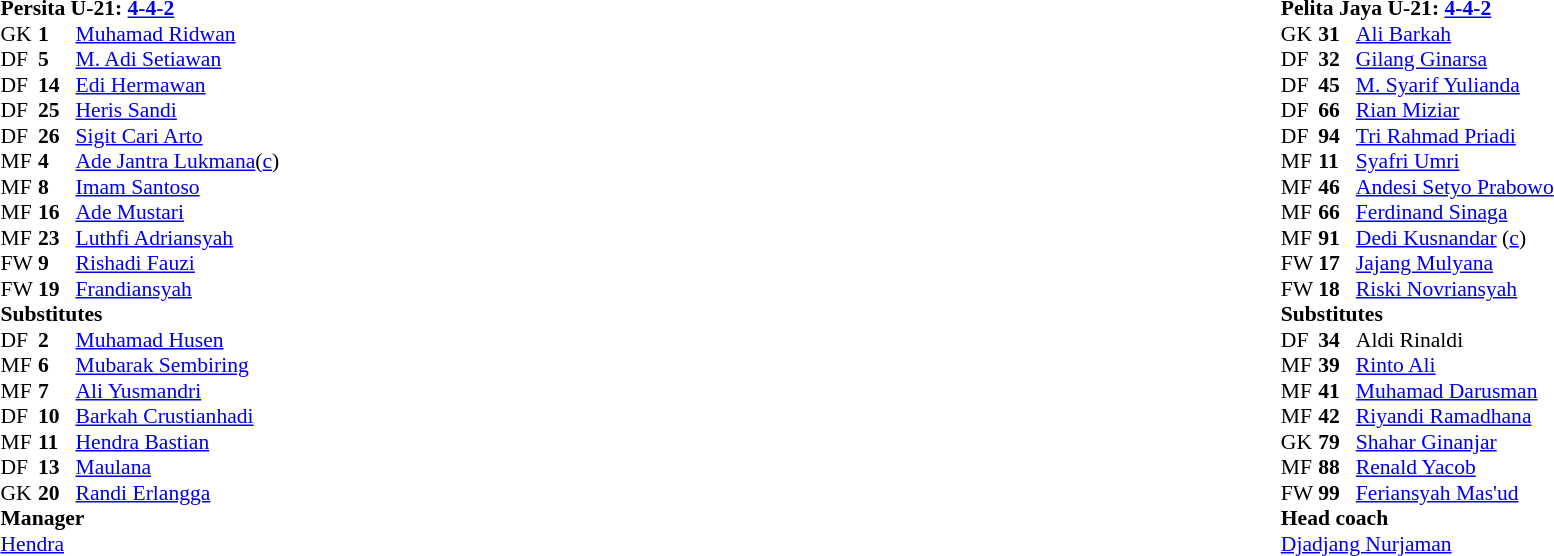<table width="100%">
<tr>
<td valign="top" width="50%"><br><table style="font-size: 90%" cellspacing="0" cellpadding="0">
<tr>
<td colspan="4"><strong>Persita U-21: <a href='#'>4-4-2</a></strong></td>
</tr>
<tr>
<th width=25></th>
<th width=25></th>
</tr>
<tr>
<td>GK</td>
<td><strong>1</strong></td>
<td> <a href='#'>Muhamad Ridwan</a></td>
</tr>
<tr>
<td>DF</td>
<td><strong>5</strong></td>
<td> <a href='#'>M. Adi Setiawan</a></td>
<td></td>
<td></td>
</tr>
<tr>
<td>DF</td>
<td><strong>14</strong></td>
<td> <a href='#'>Edi Hermawan</a></td>
<td></td>
<td></td>
</tr>
<tr>
<td>DF</td>
<td><strong>25</strong></td>
<td> <a href='#'>Heris Sandi</a></td>
</tr>
<tr>
<td>DF</td>
<td><strong>26</strong></td>
<td> <a href='#'>Sigit Cari Arto</a></td>
<td></td>
<td></td>
</tr>
<tr>
<td>MF</td>
<td><strong>4</strong></td>
<td> <a href='#'>Ade Jantra Lukmana</a>(<a href='#'>c</a>)</td>
</tr>
<tr>
<td>MF</td>
<td><strong>8</strong></td>
<td> <a href='#'>Imam Santoso</a></td>
</tr>
<tr>
<td>MF</td>
<td><strong>16</strong></td>
<td> <a href='#'>Ade Mustari</a></td>
</tr>
<tr>
<td>MF</td>
<td><strong>23</strong></td>
<td> <a href='#'>Luthfi Adriansyah</a></td>
<td></td>
<td></td>
</tr>
<tr>
<td>FW</td>
<td><strong>9</strong></td>
<td> <a href='#'>Rishadi Fauzi</a></td>
</tr>
<tr>
<td>FW</td>
<td><strong>19</strong></td>
<td> <a href='#'>Frandiansyah</a></td>
<td></td>
<td></td>
</tr>
<tr>
<td colspan=3><strong>Substitutes</strong></td>
</tr>
<tr>
<td>DF</td>
<td><strong>2</strong></td>
<td> <a href='#'>Muhamad Husen</a></td>
<td></td>
<td></td>
<td></td>
<td></td>
</tr>
<tr>
<td>MF</td>
<td><strong>6</strong></td>
<td> <a href='#'>Mubarak Sembiring</a></td>
</tr>
<tr>
<td>MF</td>
<td><strong>7</strong></td>
<td> <a href='#'>Ali Yusmandri</a></td>
</tr>
<tr>
<td>DF</td>
<td><strong>10</strong></td>
<td> <a href='#'>Barkah Crustianhadi</a></td>
<td></td>
<td></td>
</tr>
<tr>
<td>MF</td>
<td><strong>11</strong></td>
<td> <a href='#'>Hendra Bastian</a></td>
</tr>
<tr>
<td>DF</td>
<td><strong>13</strong></td>
<td> <a href='#'>Maulana</a></td>
<td></td>
<td></td>
<td></td>
<td></td>
</tr>
<tr>
<td>GK</td>
<td><strong>20</strong></td>
<td> <a href='#'>Randi Erlangga</a></td>
</tr>
<tr>
<td colspan=3><strong>Manager</strong></td>
</tr>
<tr>
<td colspan=4> <a href='#'>Hendra</a></td>
</tr>
</table>
</td>
<td><br><table style="font-size: 90%" cellspacing="0" cellpadding="0" align=center>
<tr>
<td colspan="4"><strong>Pelita Jaya U-21: <a href='#'>4-4-2</a></strong></td>
</tr>
<tr>
<th width=25></th>
<th width=25></th>
</tr>
<tr>
<td>GK</td>
<td><strong>31</strong></td>
<td> <a href='#'>Ali Barkah</a></td>
</tr>
<tr>
<td>DF</td>
<td><strong>32</strong></td>
<td> <a href='#'>Gilang Ginarsa</a></td>
<td></td>
<td></td>
</tr>
<tr>
<td>DF</td>
<td><strong>45</strong></td>
<td> <a href='#'>M. Syarif Yulianda</a></td>
</tr>
<tr>
<td>DF</td>
<td><strong>66</strong></td>
<td> <a href='#'>Rian Miziar</a></td>
<td></td>
<td></td>
</tr>
<tr>
<td>DF</td>
<td><strong>94</strong></td>
<td> <a href='#'>Tri Rahmad Priadi</a></td>
</tr>
<tr>
<td>MF</td>
<td><strong>11</strong></td>
<td> <a href='#'>Syafri Umri</a></td>
</tr>
<tr>
<td>MF</td>
<td><strong>46</strong></td>
<td> <a href='#'>Andesi Setyo Prabowo</a></td>
<td></td>
<td></td>
</tr>
<tr>
<td>MF</td>
<td><strong>66</strong></td>
<td> <a href='#'>Ferdinand Sinaga</a></td>
</tr>
<tr>
<td>MF</td>
<td><strong>91</strong></td>
<td> <a href='#'>Dedi Kusnandar</a> (<a href='#'>c</a>)</td>
</tr>
<tr>
<td>FW</td>
<td><strong>17</strong></td>
<td> <a href='#'>Jajang Mulyana</a></td>
<td></td>
<td></td>
</tr>
<tr>
<td>FW</td>
<td><strong>18</strong></td>
<td> <a href='#'>Riski Novriansyah</a></td>
<td></td>
<td></td>
</tr>
<tr>
<td colspan=3><strong>Substitutes</strong></td>
</tr>
<tr>
<td>DF</td>
<td><strong>34</strong></td>
<td> Aldi Rinaldi</td>
</tr>
<tr>
<td>MF</td>
<td><strong>39</strong></td>
<td> <a href='#'>Rinto Ali</a></td>
</tr>
<tr>
<td>MF</td>
<td><strong>41</strong></td>
<td> <a href='#'>Muhamad Darusman</a></td>
<td></td>
<td></td>
</tr>
<tr>
<td>MF</td>
<td><strong>42</strong></td>
<td> <a href='#'>Riyandi Ramadhana</a></td>
</tr>
<tr>
<td>GK</td>
<td><strong>79</strong></td>
<td> <a href='#'>Shahar Ginanjar</a></td>
</tr>
<tr>
<td>MF</td>
<td><strong>88</strong></td>
<td> <a href='#'>Renald Yacob</a></td>
<td></td>
<td></td>
</tr>
<tr>
<td>FW</td>
<td><strong>99</strong></td>
<td> <a href='#'>Feriansyah Mas'ud</a></td>
<td></td>
<td></td>
</tr>
<tr>
<td colspan=3><strong>Head coach</strong></td>
</tr>
<tr>
<td colspan=4> <a href='#'>Djadjang Nurjaman</a></td>
</tr>
</table>
</td>
</tr>
</table>
